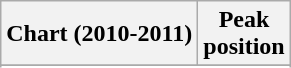<table class="wikitable sortable">
<tr>
<th>Chart (2010-2011)</th>
<th>Peak<br>position</th>
</tr>
<tr>
</tr>
<tr>
</tr>
<tr>
</tr>
<tr>
</tr>
<tr>
</tr>
</table>
